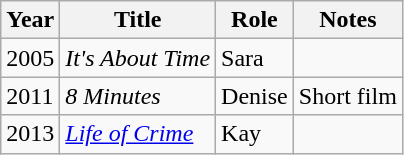<table class="wikitable sortable">
<tr>
<th>Year</th>
<th>Title</th>
<th>Role</th>
<th class="unsortable">Notes</th>
</tr>
<tr>
<td>2005</td>
<td><em>It's About Time</em></td>
<td>Sara</td>
<td></td>
</tr>
<tr>
<td>2011</td>
<td><em>8 Minutes</em></td>
<td>Denise</td>
<td>Short film</td>
</tr>
<tr>
<td>2013</td>
<td><em><a href='#'>Life of Crime</a></em></td>
<td>Kay</td>
<td></td>
</tr>
</table>
